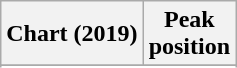<table class="wikitable plainrowheaders">
<tr>
<th>Chart (2019)</th>
<th>Peak<br>position</th>
</tr>
<tr>
</tr>
<tr>
</tr>
<tr>
</tr>
<tr>
</tr>
</table>
